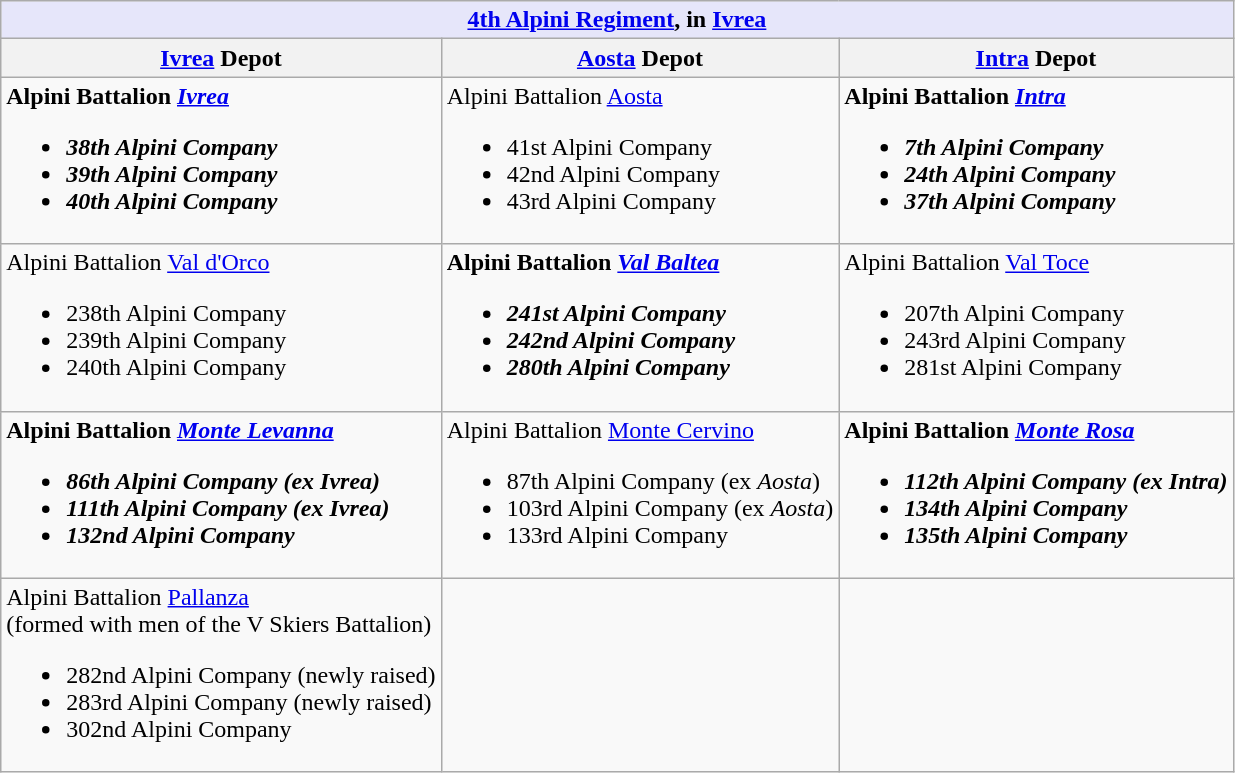<table class="wikitable">
<tr>
<th style="align: center; background: lavender;" colspan="3"><strong><a href='#'>4th Alpini Regiment</a></strong>, in <a href='#'>Ivrea</a></th>
</tr>
<tr>
<th><a href='#'>Ivrea</a> Depot</th>
<th><a href='#'>Aosta</a> Depot</th>
<th><a href='#'>Intra</a> Depot</th>
</tr>
<tr style="vertical-align: top;">
<td> <strong>Alpini Battalion <em><a href='#'>Ivrea</a><strong><em><br><ul><li> 38th Alpini Company</li><li> 39th Alpini Company</li><li> 40th Alpini Company</li></ul></td>
<td> </strong>Alpini Battalion </em><a href='#'>Aosta</a></em></strong>  <br><ul><li> 41st Alpini Company</li><li> 42nd Alpini Company</li><li> 43rd Alpini Company</li></ul></td>
<td> <strong>Alpini Battalion <em><a href='#'>Intra</a><strong><em><br><ul><li> 7th Alpini Company</li><li> 24th Alpini Company</li><li> 37th Alpini Company</li></ul></td>
</tr>
<tr style="vertical-align: top;">
<td> </strong>Alpini Battalion </em><a href='#'>Val d'Orco</a></em></strong><br><ul><li> 238th Alpini Company</li><li> 239th Alpini Company</li><li> 240th Alpini Company</li></ul></td>
<td> <strong>Alpini Battalion <em><a href='#'>Val Baltea</a><strong><em><br><ul><li> 241st Alpini Company</li><li> 242nd Alpini Company</li><li> 280th Alpini Company</li></ul></td>
<td> </strong>Alpini Battalion </em><a href='#'>Val Toce</a></em></strong> <br><ul><li> 207th Alpini Company</li><li> 243rd Alpini Company</li><li> 281st Alpini Company</li></ul></td>
</tr>
<tr style="vertical-align: top;">
<td> <strong>Alpini Battalion <em><a href='#'>Monte Levanna</a><strong><em> <br><ul><li> 86th Alpini Company (ex </em>Ivrea<em>)</li><li> 111th Alpini Company (ex </em>Ivrea<em>)</li><li> 132nd Alpini Company</li></ul></td>
<td> </strong>Alpini Battalion </em><a href='#'>Monte Cervino</a></em></strong><br><ul><li> 87th Alpini Company (ex <em>Aosta</em>)</li><li> 103rd Alpini Company (ex <em>Aosta</em>)</li><li> 133rd Alpini Company</li></ul></td>
<td> <strong>Alpini Battalion <em><a href='#'>Monte Rosa</a><strong><em><br><ul><li> 112th Alpini Company (ex </em>Intra<em>)</li><li> 134th Alpini Company</li><li> 135th Alpini Company</li></ul></td>
</tr>
<tr style="vertical-align: top;">
<td> </strong>Alpini Battalion </em><a href='#'>Pallanza</a></em></strong><br>(formed with men of the V Skiers Battalion)<br><ul><li> 282nd Alpini Company (newly raised)</li><li> 283rd Alpini Company (newly raised)</li><li> 302nd Alpini Company</li></ul></td>
<td></td>
<td></td>
</tr>
</table>
